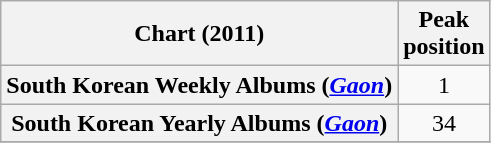<table class="wikitable sortable plainrowheaders" style="text-align:center">
<tr>
<th scope="col">Chart (2011)</th>
<th scope="col">Peak<br> position</th>
</tr>
<tr>
<th scope="row">South Korean Weekly Albums (<em><a href='#'>Gaon</a></em>)</th>
<td>1</td>
</tr>
<tr>
<th scope="row">South Korean Yearly Albums (<em><a href='#'>Gaon</a></em>)</th>
<td>34</td>
</tr>
<tr>
</tr>
</table>
